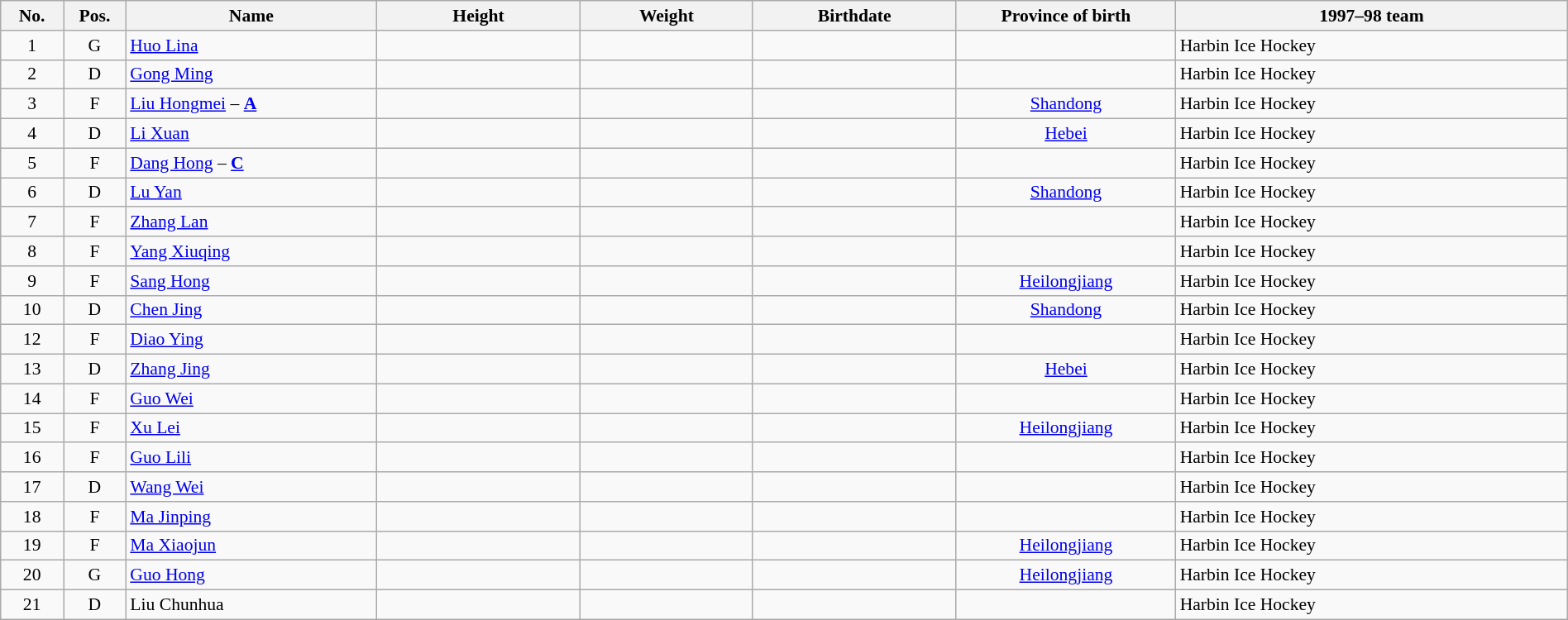<table width="100%" class="wikitable sortable" style="font-size: 90%; text-align: center;">
<tr>
<th style="width:  4%;">No.</th>
<th style="width:  4%;">Pos.</th>
<th style="width: 16%;">Name</th>
<th style="width: 13%;">Height</th>
<th style="width: 11%;">Weight</th>
<th style="width: 13%;">Birthdate</th>
<th style="width: 14%;">Province of birth</th>
<th style="width: 25%;">1997–98 team</th>
</tr>
<tr>
<td>1</td>
<td>G</td>
<td align="left"><a href='#'>Huo Lina</a></td>
<td></td>
<td></td>
<td align="right"></td>
<td></td>
<td align="left"> Harbin Ice Hockey</td>
</tr>
<tr>
<td>2</td>
<td>D</td>
<td align="left"><a href='#'>Gong Ming</a></td>
<td></td>
<td></td>
<td align="right"></td>
<td></td>
<td align="left"> Harbin Ice Hockey</td>
</tr>
<tr>
<td>3</td>
<td>F</td>
<td align="left"><a href='#'>Liu Hongmei</a> – <a href='#'><strong>A</strong></a></td>
<td></td>
<td></td>
<td align="right"></td>
<td><a href='#'>Shandong</a></td>
<td align="left"> Harbin Ice Hockey</td>
</tr>
<tr>
<td>4</td>
<td>D</td>
<td align="left"><a href='#'>Li Xuan</a></td>
<td></td>
<td></td>
<td align="right"></td>
<td><a href='#'>Hebei</a></td>
<td align="left"> Harbin Ice Hockey</td>
</tr>
<tr>
<td>5</td>
<td>F</td>
<td align="left"><a href='#'>Dang Hong</a> – <a href='#'><strong>C</strong></a></td>
<td></td>
<td></td>
<td align="right"></td>
<td></td>
<td align="left"> Harbin Ice Hockey</td>
</tr>
<tr>
<td>6</td>
<td>D</td>
<td align="left"><a href='#'>Lu Yan</a></td>
<td></td>
<td></td>
<td align="right"></td>
<td><a href='#'>Shandong</a></td>
<td align="left"> Harbin Ice Hockey</td>
</tr>
<tr>
<td>7</td>
<td>F</td>
<td align="left"><a href='#'>Zhang Lan</a></td>
<td></td>
<td></td>
<td align="right"></td>
<td></td>
<td align="left"> Harbin Ice Hockey</td>
</tr>
<tr>
<td>8</td>
<td>F</td>
<td align="left"><a href='#'>Yang Xiuqing</a></td>
<td></td>
<td></td>
<td align="right"></td>
<td></td>
<td align="left"> Harbin Ice Hockey</td>
</tr>
<tr>
<td>9</td>
<td>F</td>
<td align="left"><a href='#'>Sang Hong</a></td>
<td></td>
<td></td>
<td align="right"></td>
<td><a href='#'>Heilongjiang</a></td>
<td align="left"> Harbin Ice Hockey</td>
</tr>
<tr>
<td>10</td>
<td>D</td>
<td align="left"><a href='#'>Chen Jing</a></td>
<td></td>
<td></td>
<td align="right"></td>
<td><a href='#'>Shandong</a></td>
<td align="left"> Harbin Ice Hockey</td>
</tr>
<tr>
<td>12</td>
<td>F</td>
<td align="left"><a href='#'>Diao Ying</a></td>
<td></td>
<td></td>
<td align="right"></td>
<td></td>
<td align="left"> Harbin Ice Hockey</td>
</tr>
<tr>
<td>13</td>
<td>D</td>
<td align="left"><a href='#'>Zhang Jing</a></td>
<td></td>
<td></td>
<td align="right"></td>
<td><a href='#'>Hebei</a></td>
<td align="left"> Harbin Ice Hockey</td>
</tr>
<tr>
<td>14</td>
<td>F</td>
<td align="left"><a href='#'>Guo Wei</a></td>
<td></td>
<td></td>
<td align="right"></td>
<td></td>
<td align="left"> Harbin Ice Hockey</td>
</tr>
<tr>
<td>15</td>
<td>F</td>
<td align="left"><a href='#'>Xu Lei</a></td>
<td></td>
<td></td>
<td align="right"></td>
<td><a href='#'>Heilongjiang</a></td>
<td align="left"> Harbin Ice Hockey</td>
</tr>
<tr>
<td>16</td>
<td>F</td>
<td align="left"><a href='#'>Guo Lili</a></td>
<td></td>
<td></td>
<td align="right"></td>
<td></td>
<td align="left"> Harbin Ice Hockey</td>
</tr>
<tr>
<td>17</td>
<td>D</td>
<td align="left"><a href='#'>Wang Wei</a></td>
<td></td>
<td></td>
<td align="right"></td>
<td></td>
<td align="left"> Harbin Ice Hockey</td>
</tr>
<tr>
<td>18</td>
<td>F</td>
<td align="left"><a href='#'>Ma Jinping</a></td>
<td></td>
<td></td>
<td align="right"></td>
<td></td>
<td align="left"> Harbin Ice Hockey</td>
</tr>
<tr>
<td>19</td>
<td>F</td>
<td align="left"><a href='#'>Ma Xiaojun</a></td>
<td></td>
<td></td>
<td align="right"></td>
<td><a href='#'>Heilongjiang</a></td>
<td align="left"> Harbin Ice Hockey</td>
</tr>
<tr>
<td>20</td>
<td>G</td>
<td align="left"><a href='#'>Guo Hong</a></td>
<td></td>
<td></td>
<td align="right"></td>
<td><a href='#'>Heilongjiang</a></td>
<td align="left"> Harbin Ice Hockey</td>
</tr>
<tr>
<td>21</td>
<td>D</td>
<td align="left">Liu Chunhua</td>
<td></td>
<td></td>
<td align="right"></td>
<td></td>
<td align="left"> Harbin Ice Hockey</td>
</tr>
</table>
